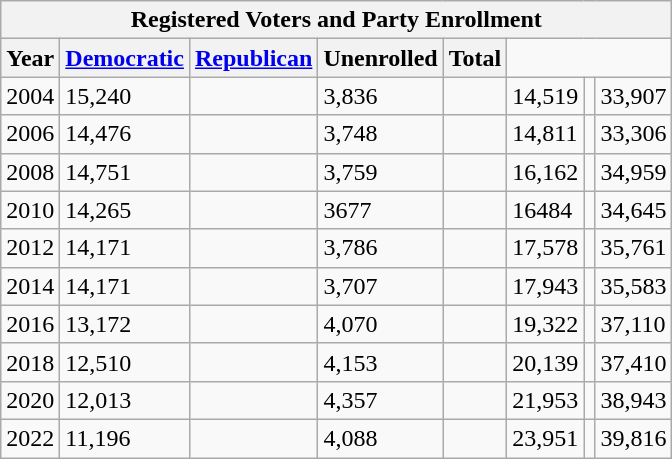<table class=wikitable>
<tr>
<th colspan = 8>Registered Voters and Party Enrollment</th>
</tr>
<tr>
<th>Year</th>
<th><a href='#'>Democratic</a></th>
<th><a href='#'>Republican</a></th>
<th>Unenrolled</th>
<th>Total</th>
</tr>
<tr>
<td>2004</td>
<td>15,240</td>
<td></td>
<td>3,836</td>
<td></td>
<td>14,519</td>
<td></td>
<td>33,907</td>
</tr>
<tr>
<td>2006</td>
<td>14,476</td>
<td></td>
<td>3,748</td>
<td></td>
<td>14,811</td>
<td></td>
<td>33,306</td>
</tr>
<tr>
<td>2008</td>
<td>14,751</td>
<td></td>
<td>3,759</td>
<td></td>
<td>16,162</td>
<td></td>
<td>34,959</td>
</tr>
<tr>
<td>2010</td>
<td>14,265</td>
<td></td>
<td>3677</td>
<td></td>
<td>16484</td>
<td></td>
<td>34,645</td>
</tr>
<tr>
<td>2012</td>
<td>14,171</td>
<td></td>
<td>3,786</td>
<td></td>
<td>17,578</td>
<td></td>
<td>35,761</td>
</tr>
<tr>
<td>2014</td>
<td>14,171</td>
<td></td>
<td>3,707</td>
<td></td>
<td>17,943</td>
<td></td>
<td>35,583</td>
</tr>
<tr>
<td>2016</td>
<td>13,172</td>
<td></td>
<td>4,070</td>
<td></td>
<td>19,322</td>
<td></td>
<td>37,110</td>
</tr>
<tr>
<td>2018</td>
<td>12,510</td>
<td></td>
<td>4,153</td>
<td></td>
<td>20,139</td>
<td></td>
<td>37,410</td>
</tr>
<tr>
<td>2020</td>
<td>12,013</td>
<td></td>
<td>4,357</td>
<td></td>
<td>21,953</td>
<td></td>
<td>38,943</td>
</tr>
<tr>
<td>2022</td>
<td>11,196</td>
<td></td>
<td>4,088</td>
<td></td>
<td>23,951</td>
<td></td>
<td>39,816</td>
</tr>
</table>
